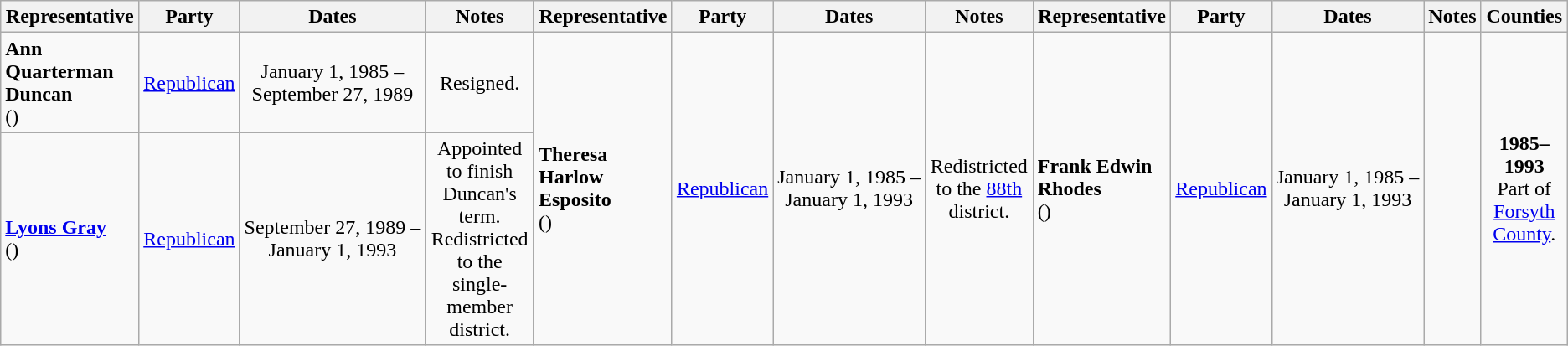<table class=wikitable style="text-align:center">
<tr>
<th>Representative</th>
<th>Party</th>
<th>Dates</th>
<th>Notes</th>
<th>Representative</th>
<th>Party</th>
<th>Dates</th>
<th>Notes</th>
<th>Representative</th>
<th>Party</th>
<th>Dates</th>
<th>Notes</th>
<th>Counties</th>
</tr>
<tr style="height:3em">
<td align=left><strong>Ann Quarterman Duncan</strong><br>()</td>
<td><a href='#'>Republican</a></td>
<td nowrap>January 1, 1985 – <br> September 27, 1989</td>
<td>Resigned.</td>
<td rowspan=2 align=left><strong>Theresa Harlow Esposito</strong><br>()</td>
<td rowspan=2 ><a href='#'>Republican</a></td>
<td rowspan=2 nowrap>January 1, 1985 – <br> January 1, 1993</td>
<td rowspan=2>Redistricted to the <a href='#'>88th</a> district.</td>
<td rowspan=2 align=left><strong>Frank Edwin Rhodes</strong><br>()</td>
<td rowspan=2 ><a href='#'>Republican</a></td>
<td rowspan=2 nowrap>January 1, 1985 – <br> January 1, 1993</td>
<td rowspan=2></td>
<td rowspan=2><strong>1985–1993</strong> <br> Part of <a href='#'>Forsyth County</a>.</td>
</tr>
<tr style="height:3em">
<td align=left><strong><a href='#'>Lyons Gray</a></strong><br>()</td>
<td><a href='#'>Republican</a></td>
<td nowrap>September 27, 1989 – <br> January 1, 1993</td>
<td>Appointed to finish Duncan's term. <br> Redistricted to the single-member district.</td>
</tr>
</table>
